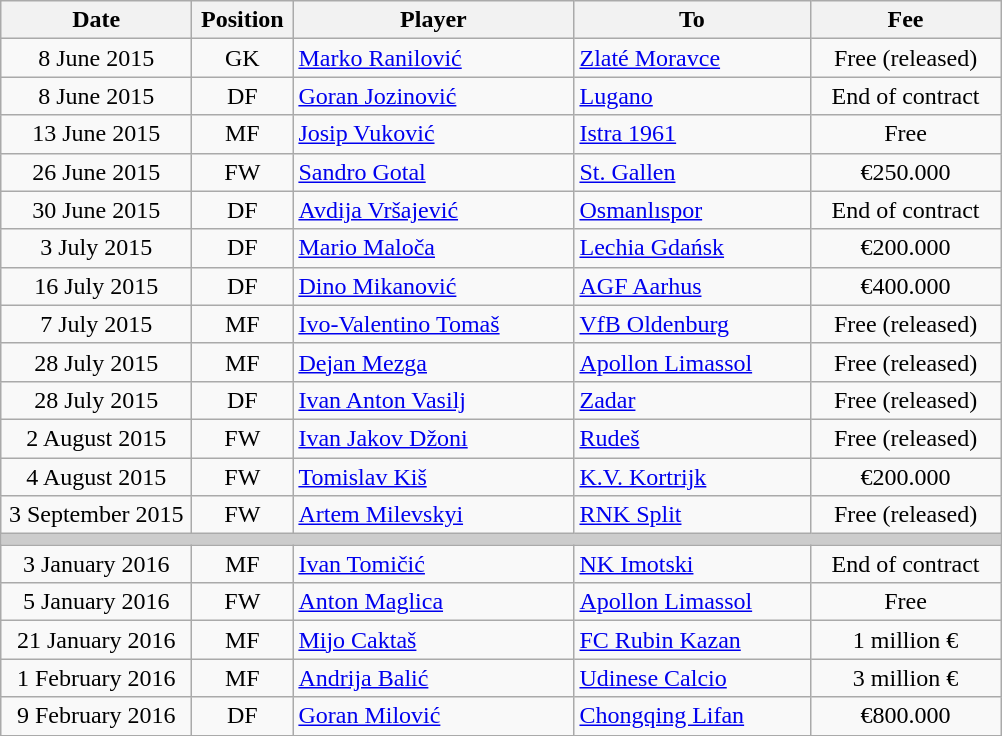<table class="wikitable" style="text-align: center;">
<tr>
<th width=120>Date</th>
<th width=60>Position</th>
<th width=180>Player</th>
<th width=150>To</th>
<th width=120>Fee</th>
</tr>
<tr>
<td>8 June 2015</td>
<td>GK</td>
<td style="text-align:left;"> <a href='#'>Marko Ranilović</a></td>
<td style="text-align:left;"><a href='#'>Zlaté Moravce</a></td>
<td>Free (released)</td>
</tr>
<tr>
<td>8 June 2015</td>
<td>DF</td>
<td style="text-align:left;"> <a href='#'>Goran Jozinović</a></td>
<td style="text-align:left;"><a href='#'>Lugano</a></td>
<td>End of contract</td>
</tr>
<tr>
<td>13 June 2015</td>
<td>MF</td>
<td style="text-align:left;"> <a href='#'>Josip Vuković</a></td>
<td style="text-align:left;"><a href='#'>Istra 1961</a></td>
<td>Free</td>
</tr>
<tr>
<td>26 June 2015</td>
<td>FW</td>
<td style="text-align:left;"> <a href='#'>Sandro Gotal</a></td>
<td style="text-align:left;"><a href='#'>St. Gallen</a></td>
<td>€250.000</td>
</tr>
<tr>
<td>30 June 2015</td>
<td>DF</td>
<td style="text-align:left;"> <a href='#'>Avdija Vršajević</a></td>
<td style="text-align:left;"><a href='#'>Osmanlıspor</a></td>
<td>End of contract</td>
</tr>
<tr>
<td>3 July 2015</td>
<td>DF</td>
<td style="text-align:left;"> <a href='#'>Mario Maloča</a></td>
<td style="text-align:left;"><a href='#'>Lechia Gdańsk</a></td>
<td>€200.000</td>
</tr>
<tr>
<td>16 July 2015</td>
<td>DF</td>
<td style="text-align:left;"> <a href='#'>Dino Mikanović</a></td>
<td style="text-align:left;"><a href='#'>AGF Aarhus</a></td>
<td>€400.000</td>
</tr>
<tr>
<td>7 July 2015</td>
<td>MF</td>
<td style="text-align:left;"> <a href='#'>Ivo-Valentino Tomaš</a></td>
<td style="text-align:left;"><a href='#'>VfB Oldenburg</a></td>
<td>Free (released)</td>
</tr>
<tr>
<td>28 July 2015</td>
<td>MF</td>
<td style="text-align:left;"> <a href='#'>Dejan Mezga</a></td>
<td style="text-align:left;"><a href='#'>Apollon Limassol</a></td>
<td>Free (released)</td>
</tr>
<tr>
<td>28 July 2015</td>
<td>DF</td>
<td style="text-align:left;"> <a href='#'>Ivan Anton Vasilj</a></td>
<td style="text-align:left;"><a href='#'>Zadar</a></td>
<td>Free (released)</td>
</tr>
<tr>
<td>2 August 2015</td>
<td>FW</td>
<td style="text-align:left;"> <a href='#'>Ivan Jakov Džoni</a></td>
<td style="text-align:left;"><a href='#'>Rudeš</a></td>
<td>Free (released)</td>
</tr>
<tr>
<td>4 August 2015</td>
<td>FW</td>
<td style="text-align:left;"> <a href='#'>Tomislav Kiš</a></td>
<td style="text-align:left;"><a href='#'>K.V. Kortrijk</a></td>
<td>€200.000</td>
</tr>
<tr>
<td>3 September 2015</td>
<td>FW</td>
<td style="text-align:left;"> <a href='#'>Artem Milevskyi</a></td>
<td style="text-align:left;"><a href='#'>RNK Split</a></td>
<td>Free (released)</td>
</tr>
<tr style="color:#CCCCCC;background-color:#CCCCCC">
<td colspan="6"></td>
</tr>
<tr>
<td>3 January 2016</td>
<td>MF</td>
<td style="text-align:left;"> <a href='#'>Ivan Tomičić</a></td>
<td style="text-align:left;"><a href='#'>NK Imotski</a></td>
<td>End of contract</td>
</tr>
<tr>
<td>5 January 2016</td>
<td>FW</td>
<td style="text-align:left;"> <a href='#'>Anton Maglica</a></td>
<td style="text-align:left;"><a href='#'>Apollon Limassol</a></td>
<td>Free</td>
</tr>
<tr>
<td>21 January 2016</td>
<td>MF</td>
<td style="text-align:left;"> <a href='#'>Mijo Caktaš</a></td>
<td style="text-align:left;"><a href='#'>FC Rubin Kazan</a></td>
<td>1 million €</td>
</tr>
<tr>
<td>1 February 2016</td>
<td>MF</td>
<td style="text-align:left;"> <a href='#'>Andrija Balić</a></td>
<td style="text-align:left;"><a href='#'>Udinese Calcio</a></td>
<td>3 million €</td>
</tr>
<tr>
<td>9 February 2016</td>
<td>DF</td>
<td style="text-align:left;"> <a href='#'>Goran Milović</a></td>
<td style="text-align:left;"><a href='#'>Chongqing Lifan</a></td>
<td>€800.000</td>
</tr>
<tr>
</tr>
</table>
